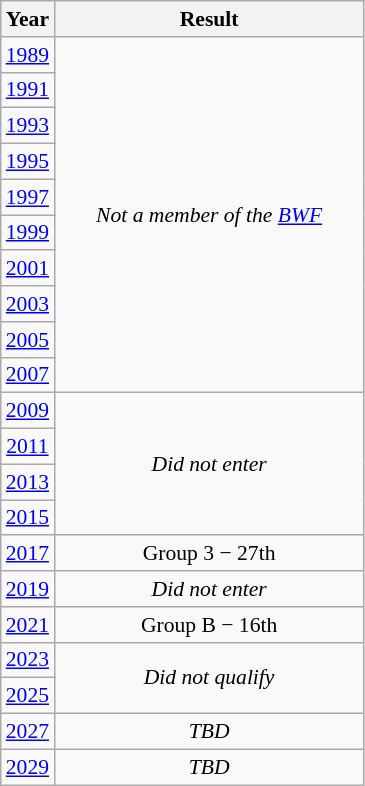<table class="wikitable" style="text-align: center; font-size:90%">
<tr>
<th>Year</th>
<th style="width:200px">Result</th>
</tr>
<tr>
<td> <a href='#'>1989</a></td>
<td rowspan="10"><em>Not a member of the <a href='#'>BWF</a></em></td>
</tr>
<tr>
<td> <a href='#'>1991</a></td>
</tr>
<tr>
<td> <a href='#'>1993</a></td>
</tr>
<tr>
<td> <a href='#'>1995</a></td>
</tr>
<tr>
<td> <a href='#'>1997</a></td>
</tr>
<tr>
<td> <a href='#'>1999</a></td>
</tr>
<tr>
<td> <a href='#'>2001</a></td>
</tr>
<tr>
<td> <a href='#'>2003</a></td>
</tr>
<tr>
<td> <a href='#'>2005</a></td>
</tr>
<tr>
<td> <a href='#'>2007</a></td>
</tr>
<tr>
<td> <a href='#'>2009</a></td>
<td rowspan="4"><em>Did not enter</em></td>
</tr>
<tr>
<td> <a href='#'>2011</a></td>
</tr>
<tr>
<td> <a href='#'>2013</a></td>
</tr>
<tr>
<td> <a href='#'>2015</a></td>
</tr>
<tr>
<td> <a href='#'>2017</a></td>
<td>Group 3 − 27th</td>
</tr>
<tr>
<td> <a href='#'>2019</a></td>
<td><em>Did not enter</em></td>
</tr>
<tr>
<td> <a href='#'>2021</a></td>
<td>Group B − 16th</td>
</tr>
<tr>
<td> <a href='#'>2023</a></td>
<td rowspan="2"><em>Did not qualify</em></td>
</tr>
<tr>
<td> <a href='#'>2025</a></td>
</tr>
<tr>
<td> <a href='#'>2027</a></td>
<td><em>TBD</em></td>
</tr>
<tr>
<td> <a href='#'>2029</a></td>
<td><em>TBD</em></td>
</tr>
</table>
